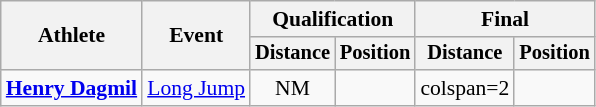<table class=wikitable style=font-size:90%>
<tr>
<th rowspan=2>Athlete</th>
<th rowspan=2>Event</th>
<th colspan=2>Qualification</th>
<th colspan=2>Final</th>
</tr>
<tr style=font-size:95%>
<th>Distance</th>
<th>Position</th>
<th>Distance</th>
<th>Position</th>
</tr>
<tr align=center>
<td align=left><strong><a href='#'>Henry Dagmil</a></strong></td>
<td align=left><a href='#'>Long Jump</a></td>
<td>NM</td>
<td></td>
<td>colspan=2 </td>
</tr>
</table>
